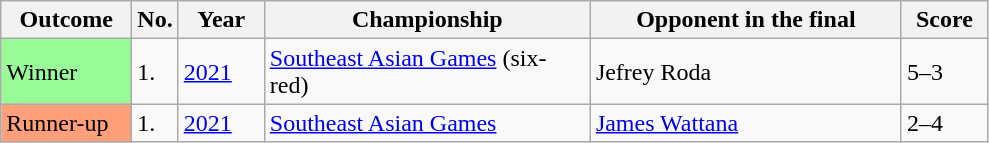<table class="sortable wikitable">
<tr>
<th width="80">Outcome</th>
<th width="20">No.</th>
<th width="50">Year</th>
<th width="210">Championship</th>
<th width="200">Opponent in the final</th>
<th width="50">Score</th>
</tr>
<tr>
<td style="background:#98fb98;">Winner</td>
<td>1.</td>
<td><a href='#'>2021</a></td>
<td><a href='#'>Southeast Asian Games</a> (six-red)</td>
<td> Jefrey Roda</td>
<td>5–3</td>
</tr>
<tr>
<td style="background:#ffa07a;">Runner-up</td>
<td>1.</td>
<td><a href='#'>2021</a></td>
<td><a href='#'>Southeast Asian Games</a></td>
<td> <a href='#'>James Wattana</a></td>
<td>2–4</td>
</tr>
</table>
